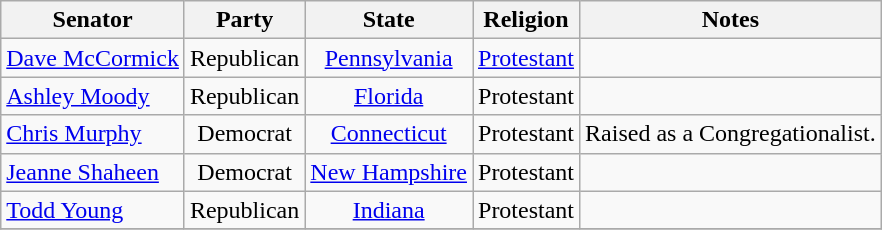<table class="wikitable sortable" style="text-align:center">
<tr>
<th>Senator</th>
<th>Party</th>
<th>State</th>
<th>Religion</th>
<th>Notes</th>
</tr>
<tr>
<td align=left nowrap> <a href='#'>Dave McCormick</a></td>
<td>Republican</td>
<td><a href='#'>Pennsylvania</a></td>
<td><a href='#'>Protestant</a></td>
<td></td>
</tr>
<tr>
<td align=left nowrap> <a href='#'>Ashley Moody</a></td>
<td>Republican</td>
<td><a href='#'>Florida</a></td>
<td>Protestant</td>
<td></td>
</tr>
<tr>
<td align=left nowrap> <a href='#'>Chris Murphy</a></td>
<td>Democrat</td>
<td><a href='#'>Connecticut</a></td>
<td>Protestant</td>
<td>Raised as a Congregationalist.</td>
</tr>
<tr>
<td align=left nowrap> <a href='#'>Jeanne Shaheen</a></td>
<td>Democrat</td>
<td><a href='#'>New Hampshire</a></td>
<td>Protestant</td>
<td></td>
</tr>
<tr>
<td align=left nowrap> <a href='#'>Todd Young</a></td>
<td>Republican</td>
<td><a href='#'>Indiana</a></td>
<td>Protestant</td>
<td></td>
</tr>
<tr>
</tr>
</table>
